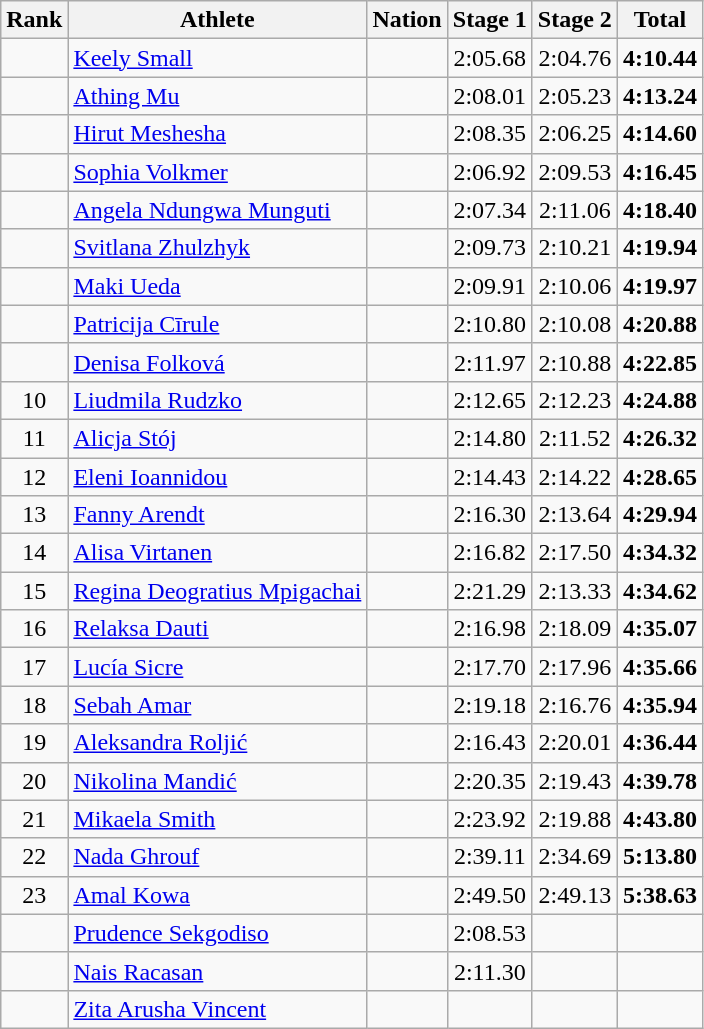<table class="wikitable sortable" style="text-align:center">
<tr>
<th>Rank</th>
<th>Athlete</th>
<th>Nation</th>
<th>Stage 1</th>
<th>Stage 2</th>
<th>Total</th>
</tr>
<tr>
<td></td>
<td align=left><a href='#'>Keely Small</a></td>
<td align=left></td>
<td>2:05.68</td>
<td>2:04.76</td>
<td><strong>4:10.44</strong></td>
</tr>
<tr>
<td></td>
<td align=left><a href='#'>Athing Mu</a></td>
<td align=left></td>
<td>2:08.01</td>
<td>2:05.23</td>
<td><strong>4:13.24</strong></td>
</tr>
<tr>
<td></td>
<td align=left><a href='#'>Hirut Meshesha</a></td>
<td align=left></td>
<td>2:08.35</td>
<td>2:06.25</td>
<td><strong>4:14.60</strong></td>
</tr>
<tr>
<td></td>
<td align=left><a href='#'>Sophia Volkmer</a></td>
<td align=left></td>
<td>2:06.92</td>
<td>2:09.53</td>
<td><strong>4:16.45</strong></td>
</tr>
<tr>
<td></td>
<td align=left><a href='#'>Angela Ndungwa Munguti</a></td>
<td align=left></td>
<td>2:07.34</td>
<td>2:11.06</td>
<td><strong>4:18.40</strong></td>
</tr>
<tr>
<td></td>
<td align=left><a href='#'>Svitlana Zhulzhyk</a></td>
<td align=left></td>
<td>2:09.73</td>
<td>2:10.21</td>
<td><strong>4:19.94</strong></td>
</tr>
<tr>
<td></td>
<td align=left><a href='#'>Maki Ueda</a></td>
<td align=left></td>
<td>2:09.91</td>
<td>2:10.06</td>
<td><strong>4:19.97</strong></td>
</tr>
<tr>
<td></td>
<td align=left><a href='#'>Patricija Cīrule</a></td>
<td align=left></td>
<td>2:10.80</td>
<td>2:10.08</td>
<td><strong>4:20.88</strong></td>
</tr>
<tr>
<td></td>
<td align=left><a href='#'>Denisa Folková</a></td>
<td align=left></td>
<td>2:11.97</td>
<td>2:10.88</td>
<td><strong>4:22.85</strong></td>
</tr>
<tr>
<td>10</td>
<td align=left><a href='#'>Liudmila Rudzko</a></td>
<td align=left></td>
<td>2:12.65</td>
<td>2:12.23</td>
<td><strong>4:24.88</strong></td>
</tr>
<tr>
<td>11</td>
<td align=left><a href='#'>Alicja Stój</a></td>
<td align=left></td>
<td>2:14.80</td>
<td>2:11.52</td>
<td><strong>4:26.32</strong></td>
</tr>
<tr>
<td>12</td>
<td align=left><a href='#'>Eleni Ioannidou</a></td>
<td align=left></td>
<td>2:14.43</td>
<td>2:14.22</td>
<td><strong>4:28.65</strong></td>
</tr>
<tr>
<td>13</td>
<td align=left><a href='#'>Fanny Arendt</a></td>
<td align=left></td>
<td>2:16.30</td>
<td>2:13.64</td>
<td><strong>4:29.94</strong></td>
</tr>
<tr>
<td>14</td>
<td align=left><a href='#'>Alisa Virtanen</a></td>
<td align=left></td>
<td>2:16.82</td>
<td>2:17.50</td>
<td><strong>4:34.32</strong></td>
</tr>
<tr>
<td>15</td>
<td align=left><a href='#'>Regina Deogratius Mpigachai</a></td>
<td align=left></td>
<td>2:21.29</td>
<td>2:13.33</td>
<td><strong>4:34.62</strong></td>
</tr>
<tr>
<td>16</td>
<td align=left><a href='#'>Relaksa Dauti</a></td>
<td align=left></td>
<td>2:16.98</td>
<td>2:18.09</td>
<td><strong>4:35.07</strong></td>
</tr>
<tr>
<td>17</td>
<td align=left><a href='#'>Lucía Sicre</a></td>
<td align=left></td>
<td>2:17.70</td>
<td>2:17.96</td>
<td><strong>4:35.66</strong></td>
</tr>
<tr>
<td>18</td>
<td align=left><a href='#'>Sebah Amar</a></td>
<td align=left></td>
<td>2:19.18</td>
<td>2:16.76</td>
<td><strong>4:35.94</strong></td>
</tr>
<tr>
<td>19</td>
<td align=left><a href='#'>Aleksandra Roljić</a></td>
<td align=left></td>
<td>2:16.43</td>
<td>2:20.01</td>
<td><strong>4:36.44</strong></td>
</tr>
<tr>
<td>20</td>
<td align=left><a href='#'>Nikolina Mandić</a></td>
<td align=left></td>
<td>2:20.35</td>
<td>2:19.43</td>
<td><strong>4:39.78</strong></td>
</tr>
<tr>
<td>21</td>
<td align=left><a href='#'>Mikaela Smith</a></td>
<td align=left></td>
<td>2:23.92</td>
<td>2:19.88</td>
<td><strong>4:43.80</strong></td>
</tr>
<tr>
<td>22</td>
<td align=left><a href='#'>Nada Ghrouf</a></td>
<td align=left></td>
<td>2:39.11</td>
<td>2:34.69</td>
<td><strong>5:13.80</strong></td>
</tr>
<tr>
<td>23</td>
<td align=left><a href='#'>Amal Kowa</a></td>
<td align=left></td>
<td>2:49.50</td>
<td>2:49.13</td>
<td><strong>5:38.63</strong></td>
</tr>
<tr>
<td></td>
<td align=left><a href='#'>Prudence Sekgodiso</a></td>
<td align=left></td>
<td>2:08.53</td>
<td></td>
<td></td>
</tr>
<tr>
<td></td>
<td align=left><a href='#'>Nais Racasan</a></td>
<td align=left></td>
<td>2:11.30</td>
<td></td>
<td></td>
</tr>
<tr>
<td></td>
<td align=left><a href='#'>Zita Arusha Vincent</a></td>
<td align=left></td>
<td></td>
<td></td>
<td></td>
</tr>
</table>
